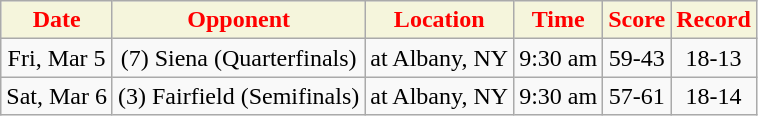<table class="wikitable" style="text-align:center">
<tr>
<th style="background:beige;color:red;">Date</th>
<th style="background:beige;color:red;">Opponent</th>
<th style="background:beige;color:red;">Location</th>
<th style="background:beige;color:red;">Time</th>
<th style="background:beige;color:red;">Score</th>
<th style="background:beige;color:red;">Record</th>
</tr>
<tr>
<td>Fri, Mar 5</td>
<td>(7) Siena (Quarterfinals)</td>
<td>at Albany, NY</td>
<td>9:30 am</td>
<td>59-43</td>
<td>18-13</td>
</tr>
<tr>
<td>Sat, Mar 6</td>
<td>(3) Fairfield (Semifinals)</td>
<td>at Albany, NY</td>
<td>9:30 am</td>
<td>57-61</td>
<td>18-14</td>
</tr>
</table>
